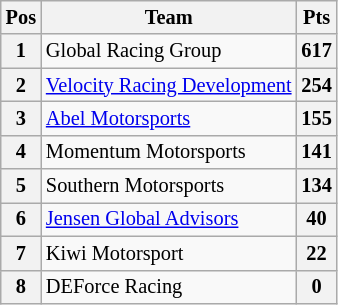<table class="wikitable" style="font-size: 85%; text-align: center;">
<tr valign="top">
<th valign="middle">Pos</th>
<th valign="middle">Team</th>
<th valign="middle">Pts</th>
</tr>
<tr>
<th>1</th>
<td align="left">Global Racing Group</td>
<th>617</th>
</tr>
<tr>
<th>2</th>
<td align="left"><a href='#'>Velocity Racing Development</a></td>
<th>254</th>
</tr>
<tr>
<th>3</th>
<td align="left"><a href='#'>Abel Motorsports</a></td>
<th>155</th>
</tr>
<tr>
<th>4</th>
<td align="left">Momentum Motorsports</td>
<th>141</th>
</tr>
<tr>
<th>5</th>
<td align="left">Southern Motorsports</td>
<th>134</th>
</tr>
<tr>
<th>6</th>
<td align="left"><a href='#'>Jensen Global Advisors</a></td>
<th>40</th>
</tr>
<tr>
<th>7</th>
<td align="left">Kiwi Motorsport</td>
<th>22</th>
</tr>
<tr>
<th>8</th>
<td align="left">DEForce Racing</td>
<th>0</th>
</tr>
</table>
